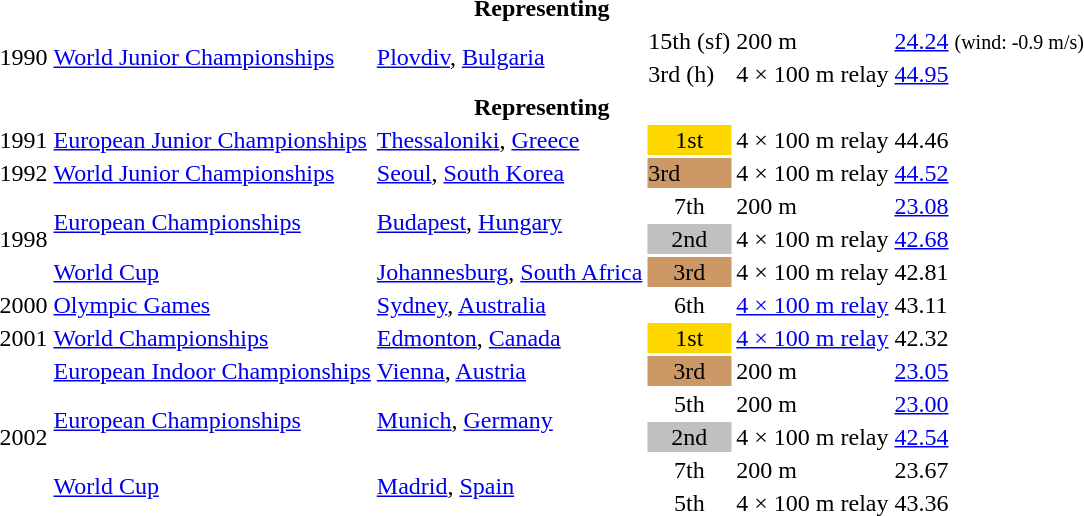<table>
<tr>
<th colspan="6">Representing </th>
</tr>
<tr>
<td rowspan=2>1990</td>
<td rowspan=2><a href='#'>World Junior Championships</a></td>
<td rowspan=2><a href='#'>Plovdiv</a>, <a href='#'>Bulgaria</a></td>
<td>15th (sf)</td>
<td>200 m</td>
<td><a href='#'>24.24</a> <small>(wind: -0.9 m/s)</small></td>
</tr>
<tr>
<td>3rd (h)</td>
<td>4 × 100 m relay</td>
<td><a href='#'>44.95</a></td>
</tr>
<tr>
<th colspan="6">Representing </th>
</tr>
<tr>
<td>1991</td>
<td><a href='#'>European Junior Championships</a></td>
<td><a href='#'>Thessaloniki</a>, <a href='#'>Greece</a></td>
<td bgcolor="gold" align="center">1st</td>
<td>4 × 100 m relay</td>
<td>44.46</td>
</tr>
<tr>
<td>1992</td>
<td><a href='#'>World Junior Championships</a></td>
<td><a href='#'>Seoul</a>, <a href='#'>South Korea</a></td>
<td bgcolor="cc9966">3rd</td>
<td>4 × 100 m relay</td>
<td><a href='#'>44.52</a></td>
</tr>
<tr>
<td rowspan=3>1998</td>
<td rowspan=2><a href='#'>European Championships</a></td>
<td rowspan=2><a href='#'>Budapest</a>, <a href='#'>Hungary</a></td>
<td align="center">7th</td>
<td>200 m</td>
<td><a href='#'>23.08</a></td>
</tr>
<tr>
<td bgcolor="silver" align="center">2nd</td>
<td>4 × 100 m relay</td>
<td><a href='#'>42.68</a></td>
</tr>
<tr>
<td><a href='#'>World Cup</a></td>
<td><a href='#'>Johannesburg</a>, <a href='#'>South Africa</a></td>
<td bgcolor="cc9966" align="center">3rd</td>
<td>4 × 100 m relay</td>
<td>42.81</td>
</tr>
<tr>
<td>2000</td>
<td><a href='#'>Olympic Games</a></td>
<td><a href='#'>Sydney</a>, <a href='#'>Australia</a></td>
<td align="center">6th</td>
<td><a href='#'>4 × 100 m relay</a></td>
<td>43.11</td>
</tr>
<tr>
<td>2001</td>
<td><a href='#'>World Championships</a></td>
<td><a href='#'>Edmonton</a>, <a href='#'>Canada</a></td>
<td bgcolor="gold" align="center">1st</td>
<td><a href='#'>4 × 100 m relay</a></td>
<td>42.32</td>
</tr>
<tr>
<td rowspan=5>2002</td>
<td><a href='#'>European Indoor Championships</a></td>
<td><a href='#'>Vienna</a>, <a href='#'>Austria</a></td>
<td bgcolor="cc9966" align="center">3rd</td>
<td>200 m</td>
<td><a href='#'>23.05</a></td>
</tr>
<tr>
<td rowspan=2><a href='#'>European Championships</a></td>
<td rowspan=2><a href='#'>Munich</a>, <a href='#'>Germany</a></td>
<td align="center">5th</td>
<td>200 m</td>
<td><a href='#'>23.00</a></td>
</tr>
<tr>
<td bgcolor="silver" align="center">2nd</td>
<td>4 × 100 m relay</td>
<td><a href='#'>42.54</a></td>
</tr>
<tr>
<td rowspan=2><a href='#'>World Cup</a></td>
<td rowspan=2><a href='#'>Madrid</a>, <a href='#'>Spain</a></td>
<td align="center">7th</td>
<td>200 m</td>
<td>23.67</td>
</tr>
<tr>
<td align="center">5th</td>
<td>4 × 100 m relay</td>
<td>43.36</td>
</tr>
</table>
